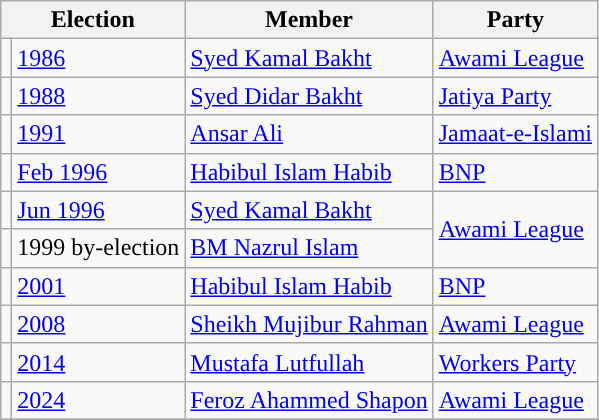<table class="wikitable">
<tr>
<th colspan="2">Election</th>
<th>Member</th>
<th>Party</th>
</tr>
<tr>
<td style="background-color:"></td>
<td><a href='#'>1986</a></td>
<td><a href='#'>Syed Kamal Bakht</a></td>
<td><a href='#'>Awami League</a></td>
</tr>
<tr>
<td style="background-color:"></td>
<td><a href='#'>1988</a></td>
<td><a href='#'>Syed Didar Bakht</a></td>
<td><a href='#'>Jatiya Party</a></td>
</tr>
<tr>
<td style="background-color:"></td>
<td><a href='#'>1991</a></td>
<td><a href='#'>Ansar Ali</a></td>
<td><a href='#'>Jamaat-e-Islami</a></td>
</tr>
<tr>
<td style="background-color:"></td>
<td><a href='#'>Feb 1996</a></td>
<td><a href='#'>Habibul Islam Habib</a></td>
<td><a href='#'>BNP</a></td>
</tr>
<tr>
<td style="background-color:"></td>
<td><a href='#'>Jun 1996</a></td>
<td><a href='#'>Syed Kamal Bakht</a></td>
<td rowspan="2"><a href='#'>Awami League</a></td>
</tr>
<tr>
<td style="background-color:"></td>
<td>1999 by-election</td>
<td><a href='#'>BM Nazrul Islam</a></td>
</tr>
<tr>
<td style="background-color:"></td>
<td><a href='#'>2001</a></td>
<td><a href='#'>Habibul Islam Habib</a></td>
<td><a href='#'>BNP</a></td>
</tr>
<tr>
<td style="background-color:"></td>
<td><a href='#'>2008</a></td>
<td><a href='#'>Sheikh Mujibur Rahman</a></td>
<td><a href='#'>Awami League</a></td>
</tr>
<tr>
<td style="background-color:"></td>
<td><a href='#'>2014</a></td>
<td><a href='#'>Mustafa Lutfullah</a></td>
<td><a href='#'>Workers Party</a></td>
</tr>
<tr>
<td style="background-color:"></td>
<td><a href='#'>2024</a></td>
<td><a href='#'>Feroz Ahammed Shapon</a></td>
<td><a href='#'>Awami League</a></td>
</tr>
<tr>
</tr>
</table>
